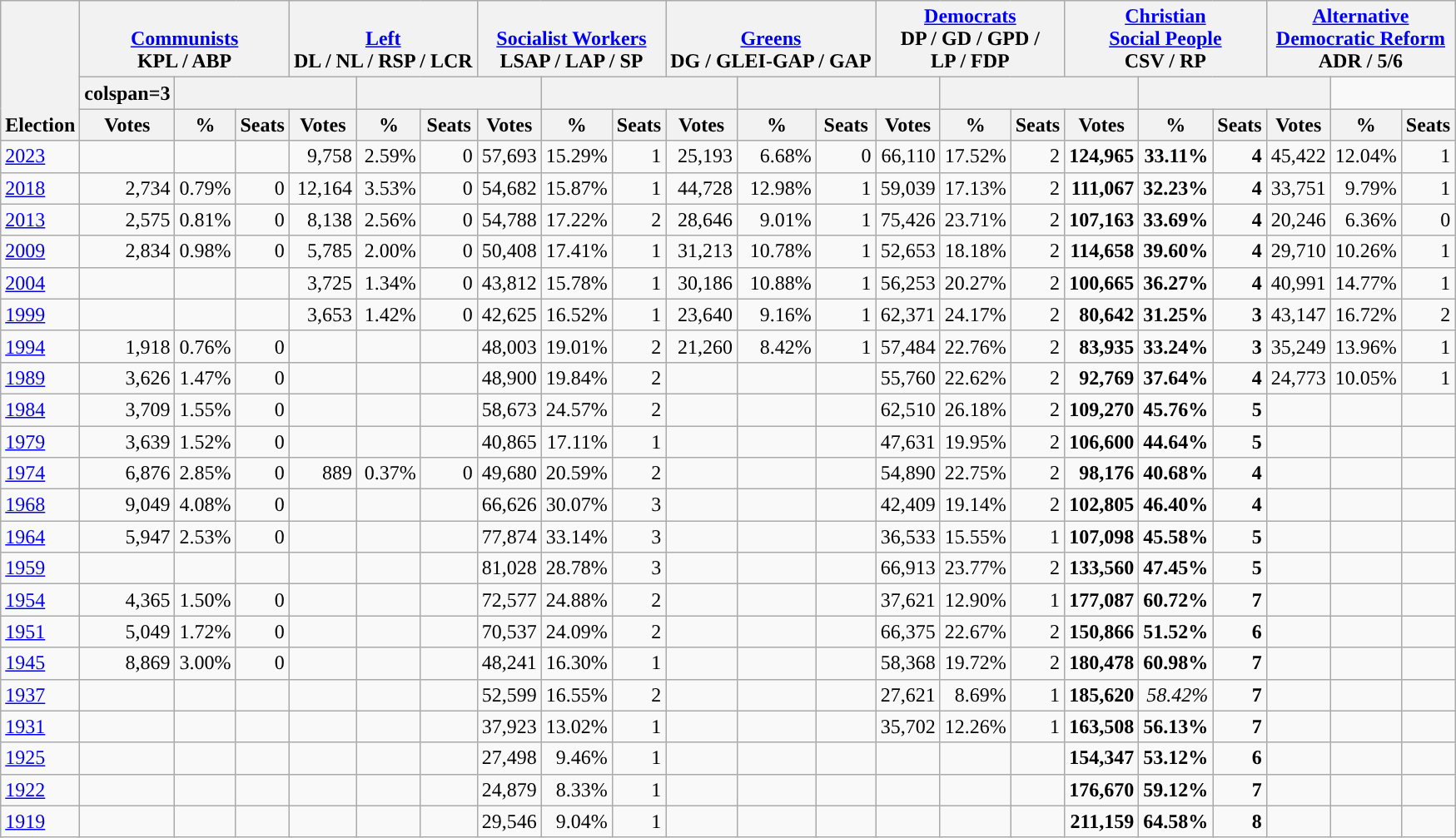<table class="wikitable" border="1" style="font-size:100%; text-align:right;">
<tr>
<th style="text-align:left;" valign=bottom rowspan=3>Election</th>
<th valign=bottom colspan=3><a href='#'>Communists</a><br>KPL / ABP</th>
<th valign=bottom colspan=3><a href='#'>Left</a><br>DL / NL / RSP / LCR</th>
<th valign=bottom colspan=3><a href='#'>Socialist Workers</a><br>LSAP / LAP / SP</th>
<th valign=bottom colspan=3><a href='#'>Greens</a><br>DG / GLEI-GAP / GAP</th>
<th valign=bottom colspan=3><a href='#'>Democrats</a><br>DP / GD / GPD / <br>LP / FDP</th>
<th valign=bottom colspan=3><a href='#'>Christian<br>Social People</a><br>CSV / RP</th>
<th valign=bottom colspan=3><a href='#'>Alternative<br>Democratic Reform</a><br>ADR / 5/6</th>
</tr>
<tr>
<th>colspan=3 </th>
<th colspan=3 style="background:"></th>
<th colspan=3 style="background:"></th>
<th colspan=3 style="background:"></th>
<th colspan=3 style="background:"></th>
<th colspan=3 style="background:"></th>
<th colspan=3 style="background:"></th>
</tr>
<tr>
<th>Votes</th>
<th>%</th>
<th>Seats</th>
<th>Votes</th>
<th>%</th>
<th>Seats</th>
<th>Votes</th>
<th>%</th>
<th>Seats</th>
<th>Votes</th>
<th>%</th>
<th>Seats</th>
<th>Votes</th>
<th>%</th>
<th>Seats</th>
<th>Votes</th>
<th>%</th>
<th>Seats</th>
<th>Votes</th>
<th>%</th>
<th>Seats</th>
</tr>
<tr>
<td align=left><a href='#'>2023</a></td>
<td></td>
<td></td>
<td></td>
<td>9,758</td>
<td>2.59%</td>
<td>0</td>
<td>57,693</td>
<td>15.29%</td>
<td>1</td>
<td>25,193</td>
<td>6.68%</td>
<td>0</td>
<td>66,110</td>
<td>17.52%</td>
<td>2</td>
<td><strong>124,965</strong></td>
<td><strong>33.11%</strong></td>
<td><strong>4</strong></td>
<td>45,422</td>
<td>12.04%</td>
<td>1</td>
</tr>
<tr>
<td align=left><a href='#'>2018</a></td>
<td>2,734</td>
<td>0.79%</td>
<td>0</td>
<td>12,164</td>
<td>3.53%</td>
<td>0</td>
<td>54,682</td>
<td>15.87%</td>
<td>1</td>
<td>44,728</td>
<td>12.98%</td>
<td>1</td>
<td>59,039</td>
<td>17.13%</td>
<td>2</td>
<td><strong>111,067</strong></td>
<td><strong>32.23%</strong></td>
<td><strong>4</strong></td>
<td>33,751</td>
<td>9.79%</td>
<td>1</td>
</tr>
<tr>
<td align=left><a href='#'>2013</a></td>
<td>2,575</td>
<td>0.81%</td>
<td>0</td>
<td>8,138</td>
<td>2.56%</td>
<td>0</td>
<td>54,788</td>
<td>17.22%</td>
<td>2</td>
<td>28,646</td>
<td>9.01%</td>
<td>1</td>
<td>75,426</td>
<td>23.71%</td>
<td>2</td>
<td><strong>107,163</strong></td>
<td><strong>33.69%</strong></td>
<td><strong>4</strong></td>
<td>20,246</td>
<td>6.36%</td>
<td>0</td>
</tr>
<tr>
<td align=left><a href='#'>2009</a></td>
<td>2,834</td>
<td>0.98%</td>
<td>0</td>
<td>5,785</td>
<td>2.00%</td>
<td>0</td>
<td>50,408</td>
<td>17.41%</td>
<td>1</td>
<td>31,213</td>
<td>10.78%</td>
<td>1</td>
<td>52,653</td>
<td>18.18%</td>
<td>2</td>
<td><strong>114,658</strong></td>
<td><strong>39.60%</strong></td>
<td><strong>4</strong></td>
<td>29,710</td>
<td>10.26%</td>
<td>1</td>
</tr>
<tr>
<td align=left><a href='#'>2004</a></td>
<td></td>
<td></td>
<td></td>
<td>3,725</td>
<td>1.34%</td>
<td>0</td>
<td>43,812</td>
<td>15.78%</td>
<td>1</td>
<td>30,186</td>
<td>10.88%</td>
<td>1</td>
<td>56,253</td>
<td>20.27%</td>
<td>2</td>
<td><strong>100,665</strong></td>
<td><strong>36.27%</strong></td>
<td><strong>4</strong></td>
<td>40,991</td>
<td>14.77%</td>
<td>1</td>
</tr>
<tr>
<td align=left><a href='#'>1999</a></td>
<td></td>
<td></td>
<td></td>
<td>3,653</td>
<td>1.42%</td>
<td>0</td>
<td>42,625</td>
<td>16.52%</td>
<td>1</td>
<td>23,640</td>
<td>9.16%</td>
<td>1</td>
<td>62,371</td>
<td>24.17%</td>
<td>2</td>
<td><strong>80,642</strong></td>
<td><strong>31.25%</strong></td>
<td><strong>3</strong></td>
<td>43,147</td>
<td>16.72%</td>
<td>2</td>
</tr>
<tr>
<td align=left><a href='#'>1994</a></td>
<td>1,918</td>
<td>0.76%</td>
<td>0</td>
<td></td>
<td></td>
<td></td>
<td>48,003</td>
<td>19.01%</td>
<td>2</td>
<td>21,260</td>
<td>8.42%</td>
<td>1</td>
<td>57,484</td>
<td>22.76%</td>
<td>2</td>
<td><strong>83,935</strong></td>
<td><strong>33.24%</strong></td>
<td><strong>3</strong></td>
<td>35,249</td>
<td>13.96%</td>
<td>1</td>
</tr>
<tr>
<td align=left><a href='#'>1989</a></td>
<td>3,626</td>
<td>1.47%</td>
<td>0</td>
<td></td>
<td></td>
<td></td>
<td>48,900</td>
<td>19.84%</td>
<td>2</td>
<td></td>
<td></td>
<td></td>
<td>55,760</td>
<td>22.62%</td>
<td>2</td>
<td><strong>92,769</strong></td>
<td><strong>37.64%</strong></td>
<td><strong>4</strong></td>
<td>24,773</td>
<td>10.05%</td>
<td>1</td>
</tr>
<tr>
<td align=left><a href='#'>1984</a></td>
<td>3,709</td>
<td>1.55%</td>
<td>0</td>
<td></td>
<td></td>
<td></td>
<td>58,673</td>
<td>24.57%</td>
<td>2</td>
<td></td>
<td></td>
<td></td>
<td>62,510</td>
<td>26.18%</td>
<td>2</td>
<td><strong>109,270</strong></td>
<td><strong>45.76%</strong></td>
<td><strong>5</strong></td>
<td></td>
<td></td>
<td></td>
</tr>
<tr>
<td align=left><a href='#'>1979</a></td>
<td>3,639</td>
<td>1.52%</td>
<td>0</td>
<td></td>
<td></td>
<td></td>
<td>40,865</td>
<td>17.11%</td>
<td>1</td>
<td></td>
<td></td>
<td></td>
<td>47,631</td>
<td>19.95%</td>
<td>2</td>
<td><strong>106,600</strong></td>
<td><strong>44.64%</strong></td>
<td><strong>5</strong></td>
<td></td>
<td></td>
<td></td>
</tr>
<tr>
<td align=left><a href='#'>1974</a></td>
<td>6,876</td>
<td>2.85%</td>
<td>0</td>
<td>889</td>
<td>0.37%</td>
<td>0</td>
<td>49,680</td>
<td>20.59%</td>
<td>2</td>
<td></td>
<td></td>
<td></td>
<td>54,890</td>
<td>22.75%</td>
<td>2</td>
<td><strong>98,176</strong></td>
<td><strong>40.68%</strong></td>
<td><strong>4</strong></td>
<td></td>
<td></td>
<td></td>
</tr>
<tr>
<td align=left><a href='#'>1968</a></td>
<td>9,049</td>
<td>4.08%</td>
<td>0</td>
<td></td>
<td></td>
<td></td>
<td>66,626</td>
<td>30.07%</td>
<td>3</td>
<td></td>
<td></td>
<td></td>
<td>42,409</td>
<td>19.14%</td>
<td>2</td>
<td><strong>102,805</strong></td>
<td><strong>46.40%</strong></td>
<td><strong>4</strong></td>
<td></td>
<td></td>
<td></td>
</tr>
<tr>
<td align=left><a href='#'>1964</a></td>
<td>5,947</td>
<td>2.53%</td>
<td>0</td>
<td></td>
<td></td>
<td></td>
<td>77,874</td>
<td>33.14%</td>
<td>3</td>
<td></td>
<td></td>
<td></td>
<td>36,533</td>
<td>15.55%</td>
<td>1</td>
<td><strong>107,098</strong></td>
<td><strong>45.58%</strong></td>
<td><strong>5</strong></td>
<td></td>
<td></td>
<td></td>
</tr>
<tr>
<td align=left><a href='#'>1959</a></td>
<td></td>
<td></td>
<td></td>
<td></td>
<td></td>
<td></td>
<td>81,028</td>
<td>28.78%</td>
<td>3</td>
<td></td>
<td></td>
<td></td>
<td>66,913</td>
<td>23.77%</td>
<td>2</td>
<td><strong>133,560</strong></td>
<td><strong>47.45%</strong></td>
<td><strong>5</strong></td>
<td></td>
<td></td>
<td></td>
</tr>
<tr>
<td align=left><a href='#'>1954</a></td>
<td>4,365</td>
<td>1.50%</td>
<td>0</td>
<td></td>
<td></td>
<td></td>
<td>72,577</td>
<td>24.88%</td>
<td>2</td>
<td></td>
<td></td>
<td></td>
<td>37,621</td>
<td>12.90%</td>
<td>1</td>
<td><strong>177,087</strong></td>
<td><strong>60.72%</strong></td>
<td><strong>7</strong></td>
<td></td>
<td></td>
<td></td>
</tr>
<tr>
<td align=left><a href='#'>1951</a></td>
<td>5,049</td>
<td>1.72%</td>
<td>0</td>
<td></td>
<td></td>
<td></td>
<td>70,537</td>
<td>24.09%</td>
<td>2</td>
<td></td>
<td></td>
<td></td>
<td>66,375</td>
<td>22.67%</td>
<td>2</td>
<td><strong>150,866</strong></td>
<td><strong>51.52%</strong></td>
<td><strong>6</strong></td>
<td></td>
<td></td>
<td></td>
</tr>
<tr>
<td align=left><a href='#'>1945</a></td>
<td>8,869</td>
<td>3.00%</td>
<td>0</td>
<td></td>
<td></td>
<td></td>
<td>48,241</td>
<td>16.30%</td>
<td>1</td>
<td></td>
<td></td>
<td></td>
<td>58,368</td>
<td>19.72%</td>
<td>2</td>
<td><strong>180,478</strong></td>
<td><strong>60.98%</strong></td>
<td><strong>7</strong></td>
<td></td>
<td></td>
<td></td>
</tr>
<tr>
<td align=left><a href='#'>1937</a></td>
<td></td>
<td></td>
<td></td>
<td></td>
<td></td>
<td></td>
<td>52,599</td>
<td>16.55%</td>
<td>2</td>
<td></td>
<td></td>
<td></td>
<td>27,621</td>
<td>8.69%</td>
<td>1</td>
<td><strong>185,620</strong></td>
<td><em>58.42%</em></td>
<td><strong>7</strong></td>
<td></td>
<td></td>
<td></td>
</tr>
<tr>
<td align=left><a href='#'>1931</a></td>
<td></td>
<td></td>
<td></td>
<td></td>
<td></td>
<td></td>
<td>37,923</td>
<td>13.02%</td>
<td>1</td>
<td></td>
<td></td>
<td></td>
<td>35,702</td>
<td>12.26%</td>
<td>1</td>
<td><strong>163,508</strong></td>
<td><strong>56.13%</strong></td>
<td><strong>7</strong></td>
<td></td>
<td></td>
<td></td>
</tr>
<tr>
<td align=left><a href='#'>1925</a></td>
<td></td>
<td></td>
<td></td>
<td></td>
<td></td>
<td></td>
<td>27,498</td>
<td>9.46%</td>
<td>1</td>
<td></td>
<td></td>
<td></td>
<td></td>
<td></td>
<td></td>
<td><strong>154,347</strong></td>
<td><strong>53.12%</strong></td>
<td><strong>6</strong></td>
<td></td>
<td></td>
<td></td>
</tr>
<tr>
<td align=left><a href='#'>1922</a></td>
<td></td>
<td></td>
<td></td>
<td></td>
<td></td>
<td></td>
<td>24,879</td>
<td>8.33%</td>
<td>1</td>
<td></td>
<td></td>
<td></td>
<td></td>
<td></td>
<td></td>
<td><strong>176,670</strong></td>
<td><strong>59.12%</strong></td>
<td><strong>7</strong></td>
<td></td>
<td></td>
<td></td>
</tr>
<tr>
<td align=left><a href='#'>1919</a></td>
<td></td>
<td></td>
<td></td>
<td></td>
<td></td>
<td></td>
<td>29,546</td>
<td>9.04%</td>
<td>1</td>
<td></td>
<td></td>
<td></td>
<td></td>
<td></td>
<td></td>
<td><strong>211,159</strong></td>
<td><strong>64.58%</strong></td>
<td><strong>8</strong></td>
<td></td>
<td></td>
<td></td>
</tr>
</table>
